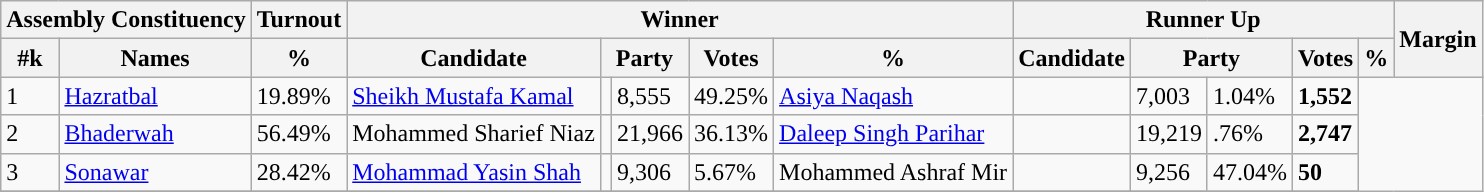<table class="wikitable sortable">
<tr>
<th colspan="2">Assembly Constituency</th>
<th>Turnout</th>
<th colspan="5">Winner</th>
<th colspan="5">Runner Up</th>
<th rowspan="2" data-sort-type=number>Margin</th>
</tr>
<tr>
<th>#k</th>
<th>Names</th>
<th>%</th>
<th>Candidate</th>
<th colspan="2">Party</th>
<th data-sort-type=number>Votes</th>
<th>%</th>
<th>Candidate</th>
<th colspan="2">Party</th>
<th data-sort-type=number>Votes</th>
<th>%</th>
</tr>
<tr>
<td>1</td>
<td><a href='#'>Hazratbal</a></td>
<td>19.89%</td>
<td><a href='#'>Sheikh Mustafa Kamal</a></td>
<td></td>
<td>8,555</td>
<td>49.25%</td>
<td><a href='#'>Asiya Naqash</a></td>
<td></td>
<td>7,003</td>
<td>1.04%</td>
<td style="background:"><span><strong>1,552</strong></span></td>
</tr>
<tr>
<td>2</td>
<td><a href='#'>Bhaderwah</a></td>
<td>56.49%</td>
<td>Mohammed Sharief Niaz</td>
<td></td>
<td>21,966</td>
<td>36.13%</td>
<td><a href='#'>Daleep Singh Parihar</a></td>
<td></td>
<td>19,219</td>
<td>.76%</td>
<td style="background:"><span><strong>2,747</strong></span></td>
</tr>
<tr>
<td>3</td>
<td><a href='#'>Sonawar</a></td>
<td>28.42%</td>
<td><a href='#'>Mohammad Yasin Shah</a></td>
<td></td>
<td>9,306</td>
<td>5.67%</td>
<td>Mohammed Ashraf Mir</td>
<td></td>
<td>9,256</td>
<td>47.04%</td>
<td style="background:"><span><strong>50</strong></span></td>
</tr>
<tr>
</tr>
</table>
